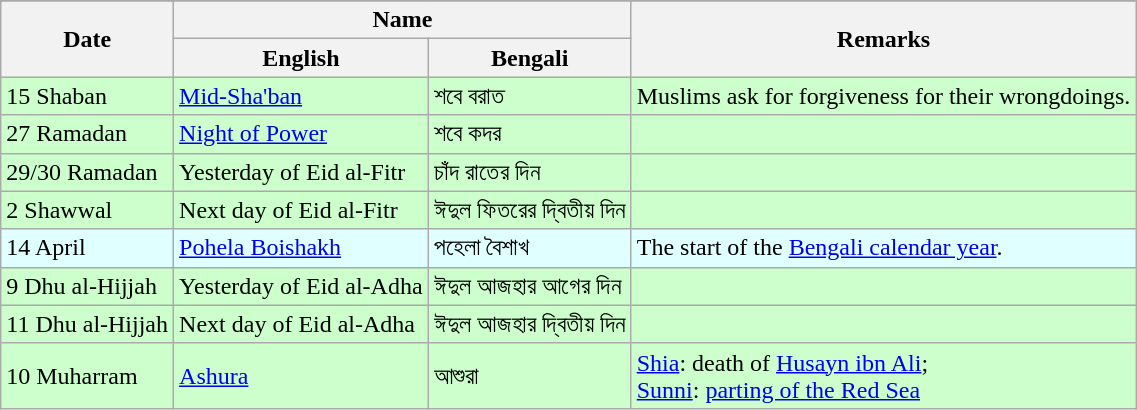<table class="wikitable">
<tr>
</tr>
<tr>
<th rowspan="2">Date</th>
<th colspan="2">Name</th>
<th rowspan="2">Remarks</th>
</tr>
<tr>
<th>English</th>
<th>Bengali</th>
</tr>
<tr BGCOLOR=#CCFFCC>
<td>15 Shaban</td>
<td><a href='#'>Mid-Sha'ban</a></td>
<td>শবে বরাত</td>
<td>Muslims ask for forgiveness for their wrongdoings.</td>
</tr>
<tr BGCOLOR=#CCFFCC>
<td>27 Ramadan</td>
<td><a href='#'>Night of Power</a></td>
<td>শবে কদর</td>
<td></td>
</tr>
<tr BGCOLOR=#CCFFCC>
<td>29/30 Ramadan</td>
<td>Yesterday of Eid al-Fitr</td>
<td>চাঁদ রাতের দিন</td>
<td></td>
</tr>
<tr BGCOLOR=#CCFFCC>
<td>2 Shawwal</td>
<td>Next day of Eid al-Fitr</td>
<td>ঈদুল ফিতরের দ্বিতীয় দিন</td>
<td></td>
</tr>
<tr BGCOLOR=#E0FFFF>
<td>14 April</td>
<td><a href='#'>Pohela Boishakh</a></td>
<td>পহেলা বৈশাখ</td>
<td>The start of the <a href='#'>Bengali calendar year</a>.</td>
</tr>
<tr BGCOLOR=#CCFFCC>
<td>9 Dhu al-Hijjah</td>
<td>Yesterday of Eid al-Adha</td>
<td>ঈদুল আজহার আগের দিন</td>
<td></td>
</tr>
<tr BGCOLOR=#CCFFCC>
<td>11 Dhu al-Hijjah</td>
<td>Next day of Eid al-Adha</td>
<td>ঈদুল আজহার দ্বিতীয় দিন</td>
<td></td>
</tr>
<tr BGCOLOR=#CCFFCC>
<td>10 Muharram</td>
<td><a href='#'>Ashura</a></td>
<td>আশুরা</td>
<td><a href='#'>Shia</a>: death of <a href='#'>Husayn ibn Ali</a>;<br><a href='#'>Sunni</a>: <a href='#'>parting of the Red Sea</a></td>
</tr>
</table>
